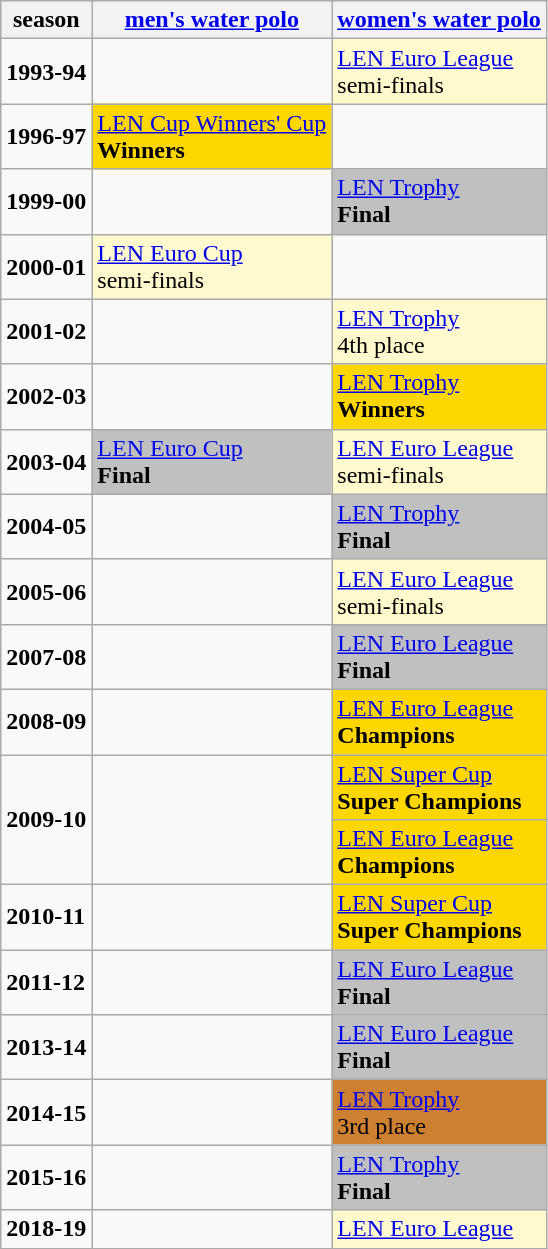<table class="wikitable">
<tr>
<th>season</th>
<th><a href='#'>men's water polo</a></th>
<th><a href='#'>women's water polo</a></th>
</tr>
<tr>
<td><strong>1993-94</strong></td>
<td></td>
<td style="background:LemonChiffon;"><a href='#'>LEN Euro League</a><br>semi-finals</td>
</tr>
<tr>
<td><strong>1996-97</strong></td>
<td style="background:gold;"><a href='#'>LEN Cup Winners' Cup</a><br><strong>Winners</strong></td>
<td></td>
</tr>
<tr>
<td><strong>1999-00</strong></td>
<td></td>
<td style="background:silver;"><a href='#'>LEN Trophy</a><br><strong>Final</strong></td>
</tr>
<tr>
<td><strong>2000-01</strong></td>
<td style="background:LemonChiffon;"><a href='#'>LEN Euro Cup</a><br>semi-finals</td>
<td></td>
</tr>
<tr>
<td><strong>2001-02</strong></td>
<td></td>
<td style="background:LemonChiffon;"><a href='#'>LEN Trophy</a><br>4th place</td>
</tr>
<tr>
<td><strong>2002-03</strong></td>
<td></td>
<td style="background:gold;"><a href='#'>LEN Trophy</a><br><strong>Winners</strong></td>
</tr>
<tr>
<td><strong>2003-04</strong></td>
<td style="background:silver;"><a href='#'>LEN Euro Cup</a><br><strong>Final</strong></td>
<td style="background:LemonChiffon;"><a href='#'>LEN Euro League</a><br>semi-finals</td>
</tr>
<tr>
<td><strong>2004-05</strong></td>
<td></td>
<td style="background:silver;"><a href='#'>LEN Trophy</a><br><strong>Final</strong></td>
</tr>
<tr>
<td><strong>2005-06</strong></td>
<td></td>
<td style="background:LemonChiffon;"><a href='#'>LEN Euro League</a><br>semi-finals</td>
</tr>
<tr>
<td><strong>2007-08</strong></td>
<td></td>
<td style="background:silver;"><a href='#'>LEN Euro League</a><br><strong>Final</strong></td>
</tr>
<tr>
<td><strong>2008-09</strong></td>
<td></td>
<td style="background:gold;"><a href='#'>LEN Euro League</a><br><strong>Champions</strong></td>
</tr>
<tr>
<td rowspan="2"><strong>2009-10</strong></td>
<td rowspan="2"></td>
<td style="background:gold;"><a href='#'>LEN Super Cup</a><br><strong>Super Champions</strong></td>
</tr>
<tr>
<td style="background:gold;"><a href='#'>LEN Euro League</a><br><strong>Champions</strong></td>
</tr>
<tr>
<td><strong>2010-11</strong></td>
<td></td>
<td style="background:gold;"><a href='#'>LEN Super Cup</a><br><strong>Super Champions</strong></td>
</tr>
<tr>
<td><strong>2011-12</strong></td>
<td></td>
<td style="background:silver;"><a href='#'>LEN Euro League</a><br><strong>Final</strong></td>
</tr>
<tr>
<td><strong>2013-14</strong></td>
<td></td>
<td style="background:silver;"><a href='#'>LEN Euro League</a><br><strong>Final</strong></td>
</tr>
<tr>
<td><strong>2014-15</strong></td>
<td></td>
<td style="background:#cd7f32;"><a href='#'>LEN Trophy</a><br>3rd place</td>
</tr>
<tr>
<td><strong>2015-16</strong></td>
<td></td>
<td style="background:silver;"><a href='#'>LEN Trophy</a><br><strong>Final</strong></td>
</tr>
<tr>
<td><strong>2018-19</strong></td>
<td></td>
<td style="background:LemonChiffon;"><a href='#'>LEN Euro League</a><br></td>
</tr>
</table>
